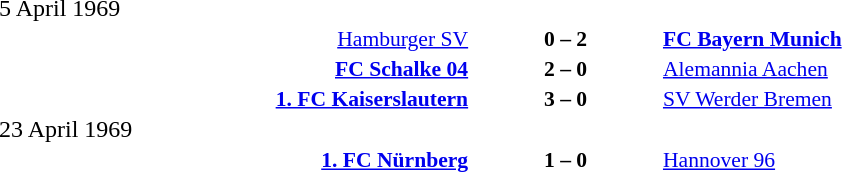<table width=100% cellspacing=1>
<tr>
<th width=25%></th>
<th width=10%></th>
<th width=25%></th>
<th></th>
</tr>
<tr>
<td>5 April 1969</td>
</tr>
<tr style=font-size:90%>
<td align=right><a href='#'>Hamburger SV</a></td>
<td align=center><strong>0 – 2</strong></td>
<td><strong><a href='#'>FC Bayern Munich</a></strong></td>
</tr>
<tr style=font-size:90%>
<td align=right><strong><a href='#'>FC Schalke 04</a></strong></td>
<td align=center><strong>2 – 0</strong></td>
<td><a href='#'>Alemannia Aachen</a></td>
</tr>
<tr style=font-size:90%>
<td align=right><strong><a href='#'>1. FC Kaiserslautern</a></strong></td>
<td align=center><strong>3 – 0</strong></td>
<td><a href='#'>SV Werder Bremen</a></td>
</tr>
<tr>
<td>23 April 1969</td>
</tr>
<tr style=font-size:90%>
<td align=right><strong><a href='#'>1. FC Nürnberg</a></strong></td>
<td align=center><strong>1 – 0</strong></td>
<td><a href='#'>Hannover 96</a></td>
</tr>
</table>
